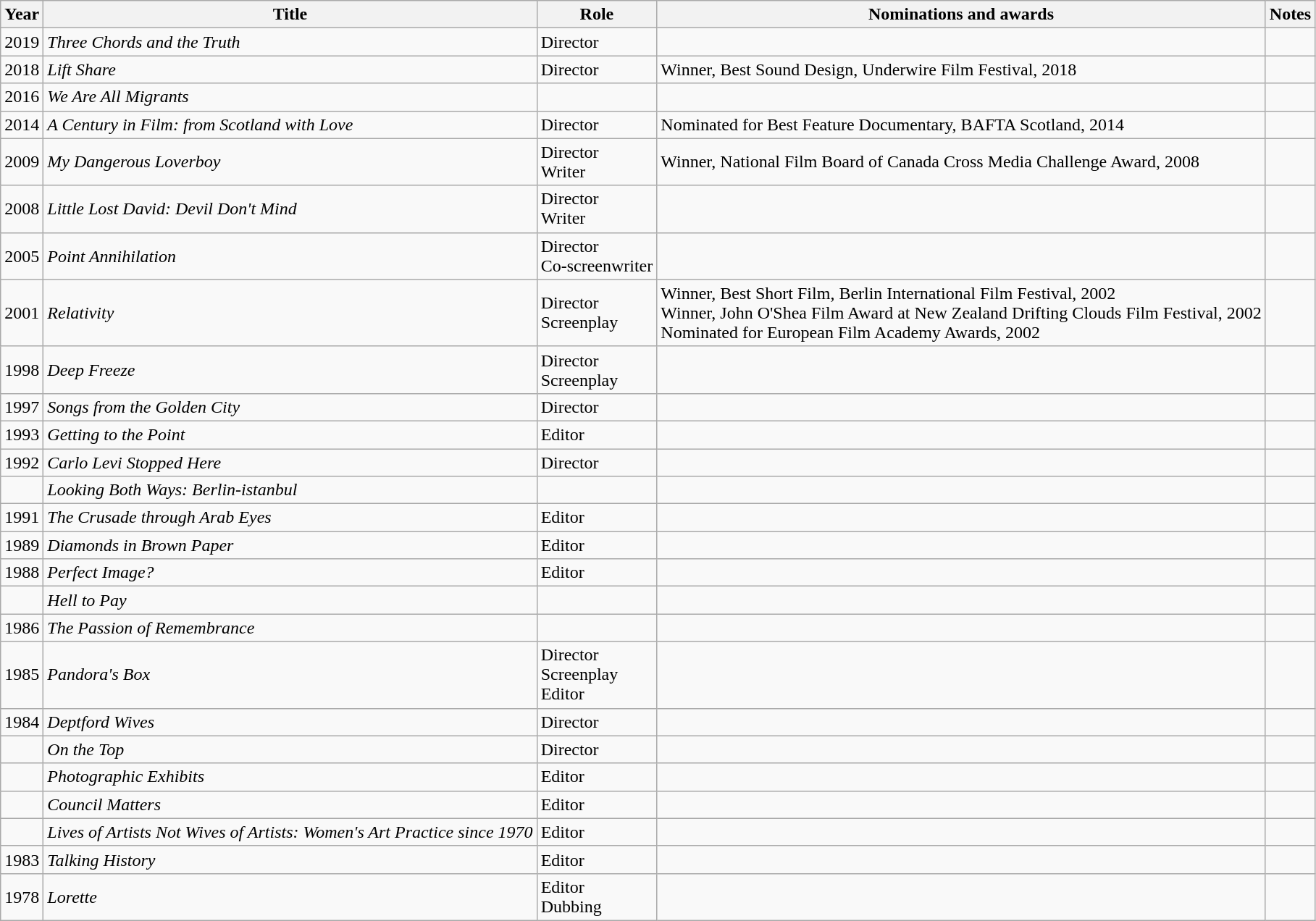<table class="wikitable">
<tr>
<th>Year</th>
<th>Title</th>
<th>Role</th>
<th>Nominations and awards</th>
<th>Notes</th>
</tr>
<tr>
<td>2019</td>
<td><em>Three Chords and the Truth</em></td>
<td>Director</td>
<td></td>
<td></td>
</tr>
<tr>
<td>2018</td>
<td><em>Lift Share</em></td>
<td>Director</td>
<td>Winner, Best Sound Design, Underwire Film Festival, 2018</td>
<td></td>
</tr>
<tr>
<td>2016</td>
<td><em>We Are All Migrants</em></td>
<td></td>
<td></td>
<td></td>
</tr>
<tr>
<td>2014</td>
<td><em>A Century in Film: from Scotland with Love</em></td>
<td>Director</td>
<td>Nominated for Best Feature Documentary, BAFTA Scotland, 2014</td>
<td></td>
</tr>
<tr>
<td>2009</td>
<td><em>My Dangerous Loverboy</em></td>
<td>Director<br>Writer</td>
<td>Winner, National Film Board of Canada Cross Media Challenge Award, 2008</td>
<td></td>
</tr>
<tr>
<td>2008</td>
<td><em>Little Lost David: Devil Don't Mind</em></td>
<td>Director<br>Writer</td>
<td></td>
<td></td>
</tr>
<tr>
<td>2005</td>
<td><em>Point Annihilation</em></td>
<td>Director<br>Co-screenwriter</td>
<td></td>
<td></td>
</tr>
<tr>
<td>2001</td>
<td><em>Relativity</em></td>
<td>Director<br>Screenplay</td>
<td>Winner, Best Short Film, Berlin International Film Festival, 2002<br>Winner, John O'Shea Film Award at New Zealand Drifting Clouds Film Festival, 2002<br>Nominated for European Film Academy Awards, 2002</td>
<td></td>
</tr>
<tr>
<td>1998</td>
<td><em>Deep Freeze</em></td>
<td>Director<br>Screenplay</td>
<td></td>
<td></td>
</tr>
<tr>
<td>1997</td>
<td><em>Songs from the Golden City</em></td>
<td>Director</td>
<td></td>
<td></td>
</tr>
<tr>
<td>1993</td>
<td><em>Getting to the Point</em></td>
<td>Editor</td>
<td></td>
<td></td>
</tr>
<tr>
<td>1992</td>
<td><em>Carlo Levi Stopped Here</em></td>
<td>Director</td>
<td></td>
<td></td>
</tr>
<tr>
<td></td>
<td><em>Looking Both Ways: Berlin-istanbul</em></td>
<td></td>
<td></td>
<td></td>
</tr>
<tr>
<td>1991</td>
<td><em>The Crusade through Arab Eyes</em></td>
<td>Editor</td>
<td></td>
<td></td>
</tr>
<tr>
<td>1989</td>
<td><em>Diamonds in Brown Paper</em></td>
<td>Editor</td>
<td></td>
<td></td>
</tr>
<tr>
<td>1988</td>
<td><em>Perfect Image?</em></td>
<td>Editor</td>
<td></td>
<td></td>
</tr>
<tr>
<td></td>
<td><em>Hell to Pay</em></td>
<td></td>
<td></td>
<td></td>
</tr>
<tr>
<td>1986</td>
<td><em>The Passion of Remembrance</em></td>
<td></td>
<td></td>
<td></td>
</tr>
<tr>
<td>1985</td>
<td><em>Pandora's Box</em></td>
<td>Director<br>Screenplay<br>Editor</td>
<td></td>
<td></td>
</tr>
<tr>
<td>1984</td>
<td><em>Deptford Wives</em></td>
<td>Director</td>
<td></td>
<td></td>
</tr>
<tr>
<td></td>
<td><em>On the Top</em></td>
<td>Director</td>
<td></td>
<td></td>
</tr>
<tr>
<td></td>
<td><em>Photographic Exhibits</em></td>
<td>Editor</td>
<td></td>
<td></td>
</tr>
<tr>
<td></td>
<td><em>Council Matters</em></td>
<td>Editor</td>
<td></td>
<td></td>
</tr>
<tr>
<td></td>
<td><em>Lives of Artists Not Wives of Artists: Women's Art Practice since 1970</em></td>
<td>Editor</td>
<td></td>
<td></td>
</tr>
<tr>
<td>1983</td>
<td><em>Talking History</em></td>
<td>Editor</td>
<td></td>
<td></td>
</tr>
<tr>
<td>1978</td>
<td><em>Lorette</em></td>
<td>Editor<br>Dubbing</td>
<td></td>
<td></td>
</tr>
</table>
